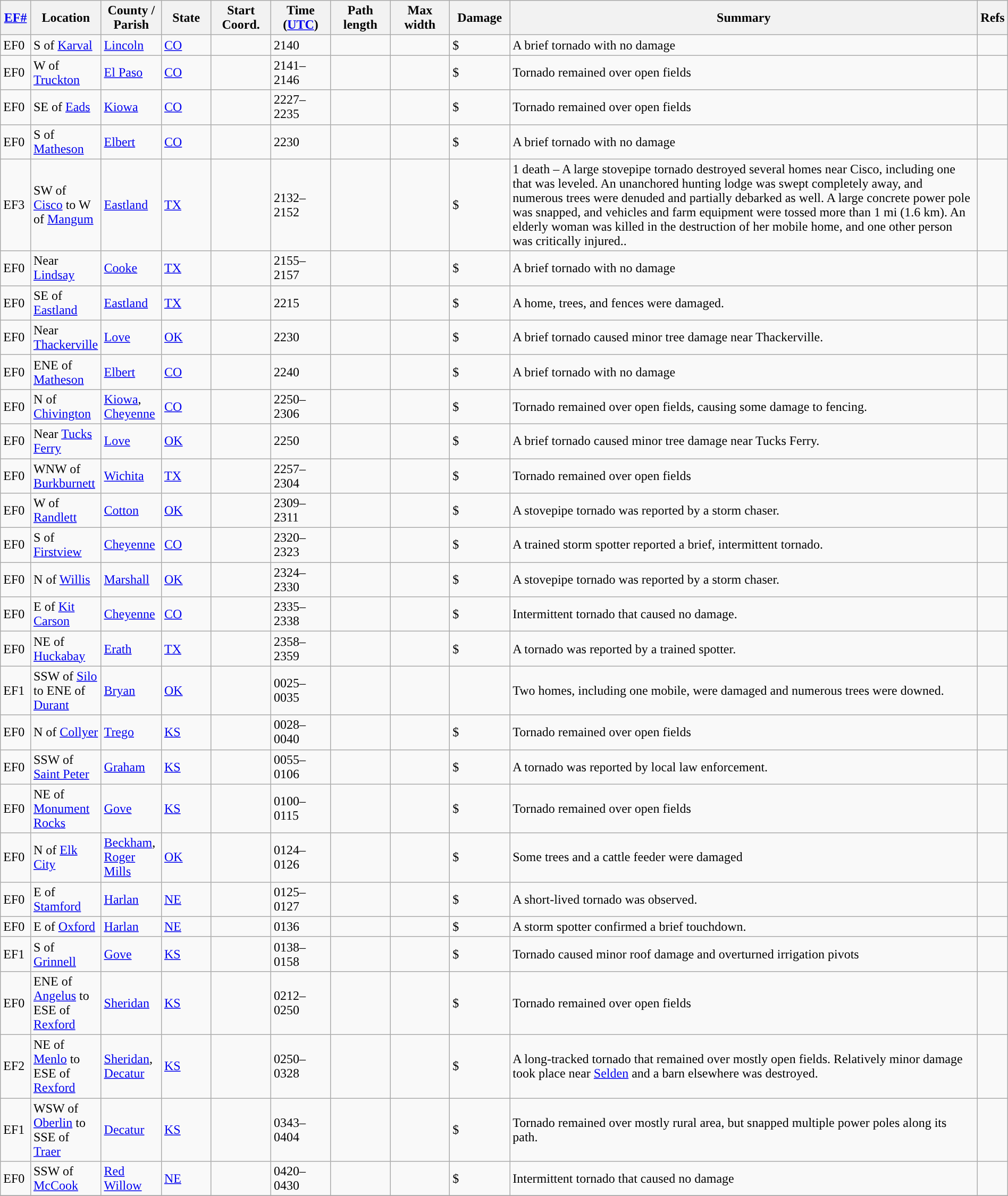<table class="wikitable sortable" style="width:100%;">
<tr>
<th scope="col" width="3%" align="center"><a href='#'>EF#</a></th>
<th scope="col" width="7%" align="center" class="unsortable">Location</th>
<th scope="col" width="6%" align="center" class="unsortable">County / Parish</th>
<th scope="col" width="5%" align="center">State</th>
<th scope="col" width="6%" align="center">Start Coord.</th>
<th scope="col" width="6%" align="center">Time (<a href='#'>UTC</a>)</th>
<th scope="col" width="6%" align="center">Path length</th>
<th scope="col" width="6%" align="center">Max width</th>
<th scope="col" width="6%" align="center">Damage</th>
<th scope="col" width="48%" class="unsortable" align="center">Summary</th>
<th scope="col" width="48%" class="unsortable" align="center">Refs</th>
</tr>
<tr>
<td>EF0</td>
<td>S of <a href='#'>Karval</a></td>
<td><a href='#'>Lincoln</a></td>
<td><a href='#'>CO</a></td>
<td></td>
<td>2140</td>
<td></td>
<td></td>
<td>$</td>
<td>A brief tornado with no damage</td>
<td></td>
</tr>
<tr>
<td>EF0</td>
<td>W of <a href='#'>Truckton</a></td>
<td><a href='#'>El Paso</a></td>
<td><a href='#'>CO</a></td>
<td></td>
<td>2141–2146</td>
<td></td>
<td></td>
<td>$</td>
<td>Tornado remained over open fields</td>
<td></td>
</tr>
<tr>
<td>EF0</td>
<td>SE of <a href='#'>Eads</a></td>
<td><a href='#'>Kiowa</a></td>
<td><a href='#'>CO</a></td>
<td></td>
<td>2227–2235</td>
<td></td>
<td></td>
<td>$</td>
<td>Tornado remained over open fields</td>
<td></td>
</tr>
<tr>
<td>EF0</td>
<td>S of <a href='#'>Matheson</a></td>
<td><a href='#'>Elbert</a></td>
<td><a href='#'>CO</a></td>
<td></td>
<td>2230</td>
<td></td>
<td></td>
<td>$</td>
<td>A brief tornado with no damage</td>
<td></td>
</tr>
<tr>
<td>EF3</td>
<td>SW of <a href='#'>Cisco</a> to W of <a href='#'>Mangum</a></td>
<td><a href='#'>Eastland</a></td>
<td><a href='#'>TX</a></td>
<td></td>
<td>2132–2152</td>
<td></td>
<td></td>
<td>$</td>
<td>1 death – A large stovepipe tornado destroyed several homes near Cisco, including one that was leveled. An unanchored hunting lodge was swept completely away, and numerous trees were denuded and partially debarked as well. A large concrete power pole was snapped, and vehicles and farm equipment were tossed more than 1 mi (1.6 km). An elderly woman was killed in the destruction of her mobile home, and one other person was critically injured..</td>
<td></td>
</tr>
<tr>
<td>EF0</td>
<td>Near <a href='#'>Lindsay</a></td>
<td><a href='#'>Cooke</a></td>
<td><a href='#'>TX</a></td>
<td></td>
<td>2155–2157</td>
<td></td>
<td></td>
<td>$</td>
<td>A brief tornado with no damage</td>
<td></td>
</tr>
<tr>
<td>EF0</td>
<td>SE of <a href='#'>Eastland</a></td>
<td><a href='#'>Eastland</a></td>
<td><a href='#'>TX</a></td>
<td></td>
<td>2215</td>
<td></td>
<td></td>
<td>$</td>
<td>A home, trees, and fences were damaged.</td>
<td></td>
</tr>
<tr>
<td>EF0</td>
<td>Near <a href='#'>Thackerville</a></td>
<td><a href='#'>Love</a></td>
<td><a href='#'>OK</a></td>
<td></td>
<td>2230</td>
<td></td>
<td></td>
<td>$</td>
<td>A brief tornado caused minor tree damage near Thackerville.</td>
<td></td>
</tr>
<tr>
<td>EF0</td>
<td>ENE of <a href='#'>Matheson</a></td>
<td><a href='#'>Elbert</a></td>
<td><a href='#'>CO</a></td>
<td></td>
<td>2240</td>
<td></td>
<td></td>
<td>$</td>
<td>A brief tornado with no damage</td>
<td></td>
</tr>
<tr>
<td>EF0</td>
<td>N of <a href='#'>Chivington</a></td>
<td><a href='#'>Kiowa</a>, <a href='#'>Cheyenne</a></td>
<td><a href='#'>CO</a></td>
<td></td>
<td>2250–2306</td>
<td></td>
<td></td>
<td>$</td>
<td>Tornado remained over open fields, causing some damage to fencing.</td>
<td></td>
</tr>
<tr>
<td>EF0</td>
<td>Near <a href='#'>Tucks Ferry</a></td>
<td><a href='#'>Love</a></td>
<td><a href='#'>OK</a></td>
<td></td>
<td>2250</td>
<td></td>
<td></td>
<td>$</td>
<td>A brief tornado caused minor tree damage near Tucks Ferry.</td>
<td></td>
</tr>
<tr>
<td>EF0</td>
<td>WNW of <a href='#'>Burkburnett</a></td>
<td><a href='#'>Wichita</a></td>
<td><a href='#'>TX</a></td>
<td></td>
<td>2257–2304</td>
<td></td>
<td></td>
<td>$</td>
<td>Tornado remained over open fields</td>
<td></td>
</tr>
<tr>
<td>EF0</td>
<td>W of <a href='#'>Randlett</a></td>
<td><a href='#'>Cotton</a></td>
<td><a href='#'>OK</a></td>
<td></td>
<td>2309–2311</td>
<td></td>
<td></td>
<td>$</td>
<td>A stovepipe tornado was reported by a storm chaser.</td>
<td></td>
</tr>
<tr>
<td>EF0</td>
<td>S of <a href='#'>Firstview</a></td>
<td><a href='#'>Cheyenne</a></td>
<td><a href='#'>CO</a></td>
<td></td>
<td>2320–2323</td>
<td></td>
<td></td>
<td>$</td>
<td>A trained storm spotter reported a brief, intermittent tornado.</td>
<td></td>
</tr>
<tr>
<td>EF0</td>
<td>N of <a href='#'>Willis</a></td>
<td><a href='#'>Marshall</a></td>
<td><a href='#'>OK</a></td>
<td></td>
<td>2324–2330</td>
<td></td>
<td></td>
<td>$</td>
<td>A stovepipe tornado was reported by a storm chaser.</td>
<td></td>
</tr>
<tr>
<td>EF0</td>
<td>E of <a href='#'>Kit Carson</a></td>
<td><a href='#'>Cheyenne</a></td>
<td><a href='#'>CO</a></td>
<td></td>
<td>2335–2338</td>
<td></td>
<td></td>
<td>$</td>
<td>Intermittent tornado that caused no damage.</td>
<td></td>
</tr>
<tr>
<td>EF0</td>
<td>NE of <a href='#'>Huckabay</a></td>
<td><a href='#'>Erath</a></td>
<td><a href='#'>TX</a></td>
<td></td>
<td>2358–2359</td>
<td></td>
<td></td>
<td>$</td>
<td>A tornado was reported by a trained spotter.</td>
<td></td>
</tr>
<tr>
<td>EF1</td>
<td>SSW of <a href='#'>Silo</a> to ENE of <a href='#'>Durant</a></td>
<td><a href='#'>Bryan</a></td>
<td><a href='#'>OK</a></td>
<td></td>
<td>0025–0035</td>
<td></td>
<td></td>
<td></td>
<td>Two homes, including one mobile, were damaged and numerous trees were downed.</td>
<td></td>
</tr>
<tr>
<td>EF0</td>
<td>N of <a href='#'>Collyer</a></td>
<td><a href='#'>Trego</a></td>
<td><a href='#'>KS</a></td>
<td></td>
<td>0028–0040</td>
<td></td>
<td></td>
<td>$</td>
<td>Tornado remained over open fields</td>
<td></td>
</tr>
<tr>
<td>EF0</td>
<td>SSW of <a href='#'>Saint Peter</a></td>
<td><a href='#'>Graham</a></td>
<td><a href='#'>KS</a></td>
<td></td>
<td>0055–0106</td>
<td></td>
<td></td>
<td>$</td>
<td>A tornado was reported by local law enforcement.</td>
<td></td>
</tr>
<tr>
<td>EF0</td>
<td>NE of <a href='#'>Monument Rocks</a></td>
<td><a href='#'>Gove</a></td>
<td><a href='#'>KS</a></td>
<td></td>
<td>0100–0115</td>
<td></td>
<td></td>
<td>$</td>
<td>Tornado remained over open fields</td>
<td></td>
</tr>
<tr>
<td>EF0</td>
<td>N of <a href='#'>Elk City</a></td>
<td><a href='#'>Beckham</a>, <a href='#'>Roger Mills</a></td>
<td><a href='#'>OK</a></td>
<td></td>
<td>0124–0126</td>
<td></td>
<td></td>
<td>$</td>
<td>Some trees and a cattle feeder were damaged</td>
<td></td>
</tr>
<tr>
<td>EF0</td>
<td>E of <a href='#'>Stamford</a></td>
<td><a href='#'>Harlan</a></td>
<td><a href='#'>NE</a></td>
<td></td>
<td>0125–0127</td>
<td></td>
<td></td>
<td>$</td>
<td>A short-lived tornado was observed.</td>
<td></td>
</tr>
<tr>
<td>EF0</td>
<td>E of <a href='#'>Oxford</a></td>
<td><a href='#'>Harlan</a></td>
<td><a href='#'>NE</a></td>
<td></td>
<td>0136</td>
<td></td>
<td></td>
<td>$</td>
<td>A storm spotter confirmed a brief touchdown.</td>
<td></td>
</tr>
<tr>
<td>EF1</td>
<td>S of <a href='#'>Grinnell</a></td>
<td><a href='#'>Gove</a></td>
<td><a href='#'>KS</a></td>
<td></td>
<td>0138–0158</td>
<td></td>
<td></td>
<td>$</td>
<td>Tornado caused minor roof damage and overturned irrigation pivots</td>
<td></td>
</tr>
<tr>
<td>EF0</td>
<td>ENE of <a href='#'>Angelus</a> to ESE of <a href='#'>Rexford</a></td>
<td><a href='#'>Sheridan</a></td>
<td><a href='#'>KS</a></td>
<td></td>
<td>0212–0250</td>
<td></td>
<td></td>
<td>$</td>
<td>Tornado remained over open fields</td>
<td></td>
</tr>
<tr>
<td>EF2</td>
<td>NE of <a href='#'>Menlo</a> to ESE of <a href='#'>Rexford</a></td>
<td><a href='#'>Sheridan</a>, <a href='#'>Decatur</a></td>
<td><a href='#'>KS</a></td>
<td></td>
<td>0250–0328</td>
<td></td>
<td></td>
<td>$</td>
<td>A long-tracked tornado that remained over mostly open fields. Relatively minor damage took place near <a href='#'>Selden</a> and a barn elsewhere was destroyed.</td>
<td></td>
</tr>
<tr>
<td>EF1</td>
<td>WSW of <a href='#'>Oberlin</a> to SSE of <a href='#'>Traer</a></td>
<td><a href='#'>Decatur</a></td>
<td><a href='#'>KS</a></td>
<td></td>
<td>0343–0404</td>
<td></td>
<td></td>
<td>$</td>
<td>Tornado remained over mostly rural area, but snapped multiple power poles along its path.</td>
<td></td>
</tr>
<tr>
<td>EF0</td>
<td>SSW of <a href='#'>McCook</a></td>
<td><a href='#'>Red Willow</a></td>
<td><a href='#'>NE</a></td>
<td></td>
<td>0420–0430</td>
<td></td>
<td></td>
<td>$</td>
<td>Intermittent tornado that caused no damage</td>
<td></td>
</tr>
<tr>
</tr>
</table>
